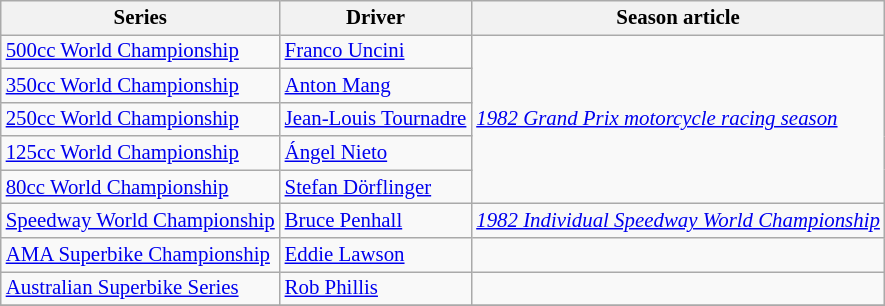<table class="wikitable" style="font-size: 87%;">
<tr>
<th>Series</th>
<th>Driver</th>
<th>Season article</th>
</tr>
<tr>
<td><a href='#'>500cc World Championship</a></td>
<td> <a href='#'>Franco Uncini</a></td>
<td rowspan=5><em><a href='#'>1982 Grand Prix motorcycle racing season</a></em></td>
</tr>
<tr>
<td><a href='#'>350cc World Championship</a></td>
<td> <a href='#'>Anton Mang</a></td>
</tr>
<tr>
<td><a href='#'>250cc World Championship</a></td>
<td> <a href='#'>Jean-Louis Tournadre</a></td>
</tr>
<tr>
<td><a href='#'>125cc World Championship</a></td>
<td> <a href='#'>Ángel Nieto</a></td>
</tr>
<tr>
<td><a href='#'>80cc World Championship</a></td>
<td> <a href='#'>Stefan Dörflinger</a></td>
</tr>
<tr>
<td><a href='#'>Speedway World Championship</a></td>
<td> <a href='#'>Bruce Penhall</a></td>
<td><em><a href='#'>1982 Individual Speedway World Championship</a></em></td>
</tr>
<tr>
<td><a href='#'>AMA Superbike Championship</a></td>
<td> <a href='#'>Eddie Lawson</a></td>
<td></td>
</tr>
<tr>
<td><a href='#'>Australian Superbike Series</a></td>
<td> <a href='#'>Rob Phillis</a></td>
<td></td>
</tr>
<tr>
</tr>
</table>
